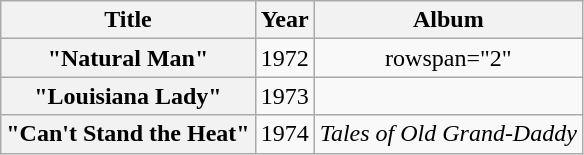<table class="wikitable plainrowheaders" style="text-align:center;">
<tr>
<th scope="col">Title</th>
<th scope="col">Year</th>
<th scope="col">Album</th>
</tr>
<tr>
<th scope="row">"Natural Man"</th>
<td>1972</td>
<td>rowspan="2" </td>
</tr>
<tr>
<th scope="row">"Louisiana Lady"</th>
<td>1973</td>
</tr>
<tr>
<th scope="row">"Can't Stand the Heat"</th>
<td>1974</td>
<td><em>Tales of Old Grand-Daddy</em></td>
</tr>
</table>
